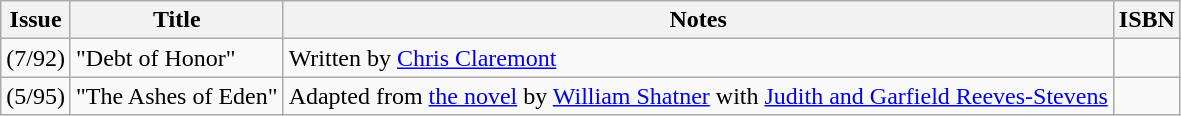<table class="wikitable">
<tr>
<th>Issue</th>
<th>Title</th>
<th>Notes</th>
<th>ISBN</th>
</tr>
<tr>
<td>(7/92)</td>
<td>"Debt of Honor"</td>
<td>Written by <a href='#'>Chris Claremont</a></td>
<td></td>
</tr>
<tr>
<td>(5/95)</td>
<td>"The Ashes of Eden"</td>
<td>Adapted from <a href='#'>the novel</a> by <a href='#'>William Shatner</a> with <a href='#'>Judith and Garfield Reeves-Stevens</a></td>
<td></td>
</tr>
</table>
